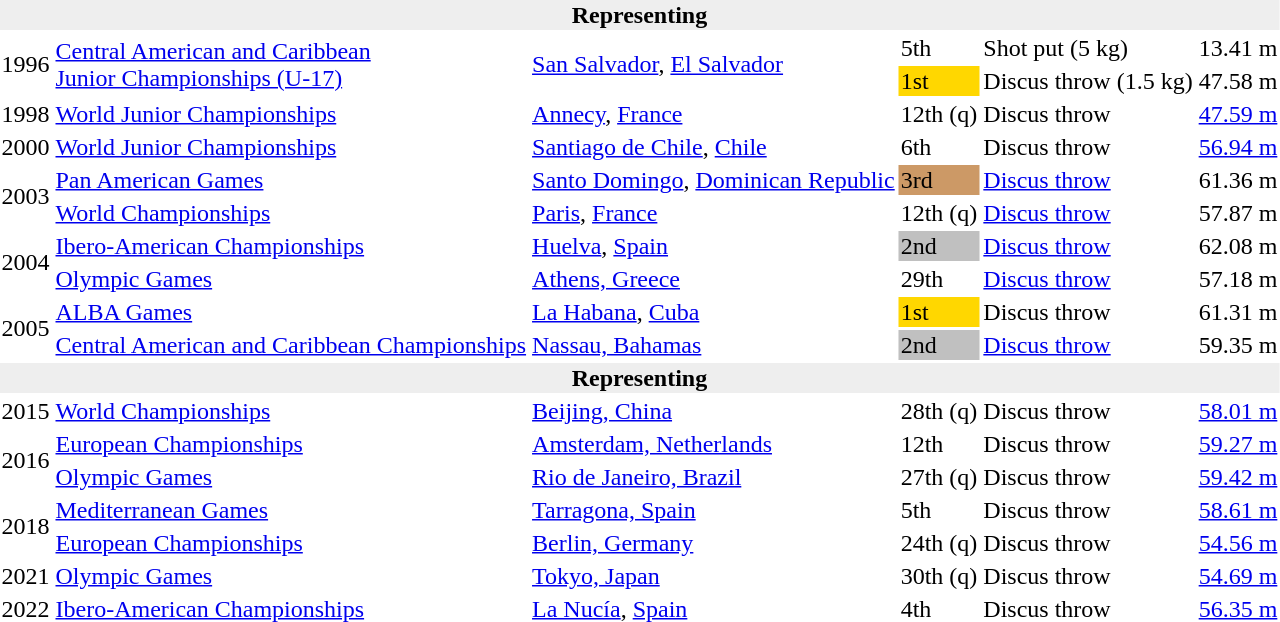<table>
<tr>
<th bgcolor="#eeeeee" colspan="6">Representing </th>
</tr>
<tr>
<td rowspan = "2">1996</td>
<td rowspan = "2"><a href='#'>Central American and Caribbean<br> Junior Championships (U-17)</a></td>
<td rowspan = "2"><a href='#'>San Salvador</a>, <a href='#'>El Salvador</a></td>
<td>5th</td>
<td>Shot put (5 kg)</td>
<td>13.41 m</td>
</tr>
<tr>
<td bgcolor=gold>1st</td>
<td>Discus throw (1.5 kg)</td>
<td>47.58 m</td>
</tr>
<tr>
<td>1998</td>
<td><a href='#'>World Junior Championships</a></td>
<td><a href='#'>Annecy</a>, <a href='#'>France</a></td>
<td>12th (q)</td>
<td>Discus throw</td>
<td><a href='#'>47.59 m</a></td>
</tr>
<tr>
<td>2000</td>
<td><a href='#'>World Junior Championships</a></td>
<td><a href='#'>Santiago de Chile</a>, <a href='#'>Chile</a></td>
<td>6th</td>
<td>Discus throw</td>
<td><a href='#'>56.94 m</a></td>
</tr>
<tr>
<td rowspan = "2">2003</td>
<td><a href='#'>Pan American Games</a></td>
<td><a href='#'>Santo Domingo</a>, <a href='#'>Dominican Republic</a></td>
<td bgcolor=cc9966>3rd</td>
<td><a href='#'>Discus throw</a></td>
<td>61.36 m</td>
</tr>
<tr>
<td><a href='#'>World Championships</a></td>
<td><a href='#'>Paris</a>, <a href='#'>France</a></td>
<td>12th (q)</td>
<td><a href='#'>Discus throw</a></td>
<td>57.87 m</td>
</tr>
<tr>
<td rowspan = "2">2004</td>
<td><a href='#'>Ibero-American Championships</a></td>
<td><a href='#'>Huelva</a>, <a href='#'>Spain</a></td>
<td bgcolor=silver>2nd</td>
<td><a href='#'>Discus throw</a></td>
<td>62.08 m</td>
</tr>
<tr>
<td><a href='#'>Olympic Games</a></td>
<td><a href='#'>Athens, Greece</a></td>
<td>29th</td>
<td><a href='#'>Discus throw</a></td>
<td>57.18 m</td>
</tr>
<tr>
<td rowspan=2>2005</td>
<td><a href='#'>ALBA Games</a></td>
<td><a href='#'>La Habana</a>, <a href='#'>Cuba</a></td>
<td bgcolor=gold>1st</td>
<td>Discus throw</td>
<td>61.31 m</td>
</tr>
<tr>
<td><a href='#'>Central American and Caribbean Championships</a></td>
<td><a href='#'>Nassau, Bahamas</a></td>
<td bgcolor="silver">2nd</td>
<td><a href='#'>Discus throw</a></td>
<td>59.35 m</td>
</tr>
<tr>
<th bgcolor="#eeeeee" colspan="6">Representing </th>
</tr>
<tr>
<td>2015</td>
<td><a href='#'>World Championships</a></td>
<td><a href='#'>Beijing, China</a></td>
<td>28th (q)</td>
<td>Discus throw</td>
<td><a href='#'>58.01 m</a></td>
</tr>
<tr>
<td rowspan=2>2016</td>
<td><a href='#'>European Championships</a></td>
<td><a href='#'>Amsterdam, Netherlands</a></td>
<td>12th</td>
<td>Discus throw</td>
<td><a href='#'>59.27 m</a></td>
</tr>
<tr>
<td><a href='#'>Olympic Games</a></td>
<td><a href='#'>Rio de Janeiro, Brazil</a></td>
<td>27th (q)</td>
<td>Discus throw</td>
<td><a href='#'>59.42 m</a></td>
</tr>
<tr>
<td rowspan=2>2018</td>
<td><a href='#'>Mediterranean Games</a></td>
<td><a href='#'>Tarragona, Spain</a></td>
<td>5th</td>
<td>Discus throw</td>
<td><a href='#'>58.61 m</a></td>
</tr>
<tr>
<td><a href='#'>European Championships</a></td>
<td><a href='#'>Berlin, Germany</a></td>
<td>24th (q)</td>
<td>Discus throw</td>
<td><a href='#'>54.56 m</a></td>
</tr>
<tr>
<td>2021</td>
<td><a href='#'>Olympic Games</a></td>
<td><a href='#'>Tokyo, Japan</a></td>
<td>30th (q)</td>
<td>Discus throw</td>
<td><a href='#'>54.69 m</a></td>
</tr>
<tr>
<td>2022</td>
<td><a href='#'>Ibero-American Championships</a></td>
<td><a href='#'>La Nucía</a>, <a href='#'>Spain</a></td>
<td>4th</td>
<td>Discus throw</td>
<td><a href='#'>56.35 m</a></td>
</tr>
</table>
